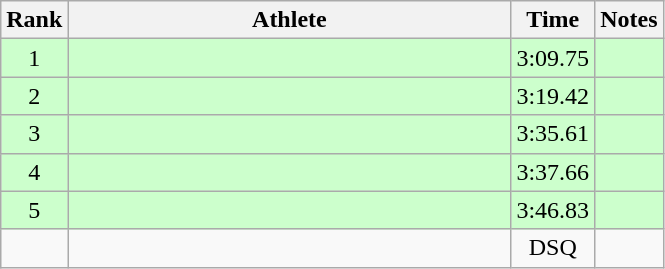<table class="wikitable" style="text-align:center">
<tr>
<th>Rank</th>
<th Style="width:18em">Athlete</th>
<th>Time</th>
<th>Notes</th>
</tr>
<tr style="background:#cfc">
<td>1</td>
<td style="text-align:left"></td>
<td>3:09.75</td>
<td></td>
</tr>
<tr style="background:#cfc">
<td>2</td>
<td style="text-align:left"></td>
<td>3:19.42</td>
<td></td>
</tr>
<tr style="background:#cfc">
<td>3</td>
<td style="text-align:left"></td>
<td>3:35.61</td>
<td></td>
</tr>
<tr style="background:#cfc">
<td>4</td>
<td style="text-align:left"></td>
<td>3:37.66</td>
<td></td>
</tr>
<tr style="background:#cfc">
<td>5</td>
<td style="text-align:left"></td>
<td>3:46.83</td>
<td></td>
</tr>
<tr>
<td></td>
<td style="text-align:left"></td>
<td>DSQ</td>
<td></td>
</tr>
</table>
